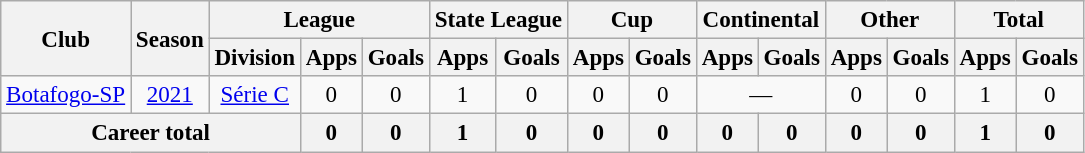<table class="wikitable" style="text-align: center; font-size:96%">
<tr>
<th rowspan="2">Club</th>
<th rowspan="2">Season</th>
<th colspan="3">League</th>
<th colspan="2">State League</th>
<th colspan="2">Cup</th>
<th colspan="2">Continental</th>
<th colspan="2">Other</th>
<th colspan="2">Total</th>
</tr>
<tr>
<th>Division</th>
<th>Apps</th>
<th>Goals</th>
<th>Apps</th>
<th>Goals</th>
<th>Apps</th>
<th>Goals</th>
<th>Apps</th>
<th>Goals</th>
<th>Apps</th>
<th>Goals</th>
<th>Apps</th>
<th>Goals</th>
</tr>
<tr>
<td><a href='#'>Botafogo-SP</a></td>
<td><a href='#'>2021</a></td>
<td><a href='#'>Série C</a></td>
<td>0</td>
<td>0</td>
<td>1</td>
<td>0</td>
<td>0</td>
<td>0</td>
<td colspan="2">—</td>
<td>0</td>
<td>0</td>
<td>1</td>
<td>0</td>
</tr>
<tr>
<th colspan="3"><strong>Career total</strong></th>
<th>0</th>
<th>0</th>
<th>1</th>
<th>0</th>
<th>0</th>
<th>0</th>
<th>0</th>
<th>0</th>
<th>0</th>
<th>0</th>
<th>1</th>
<th>0</th>
</tr>
</table>
